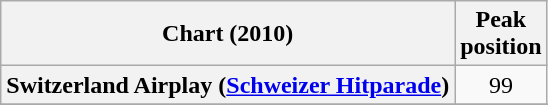<table class="wikitable sortable plainrowheaders" style="text-align:center">
<tr>
<th>Chart (2010)</th>
<th>Peak<br>position</th>
</tr>
<tr>
<th scope="row">Switzerland Airplay (<a href='#'>Schweizer Hitparade</a>)</th>
<td>99</td>
</tr>
<tr>
</tr>
<tr>
</tr>
</table>
